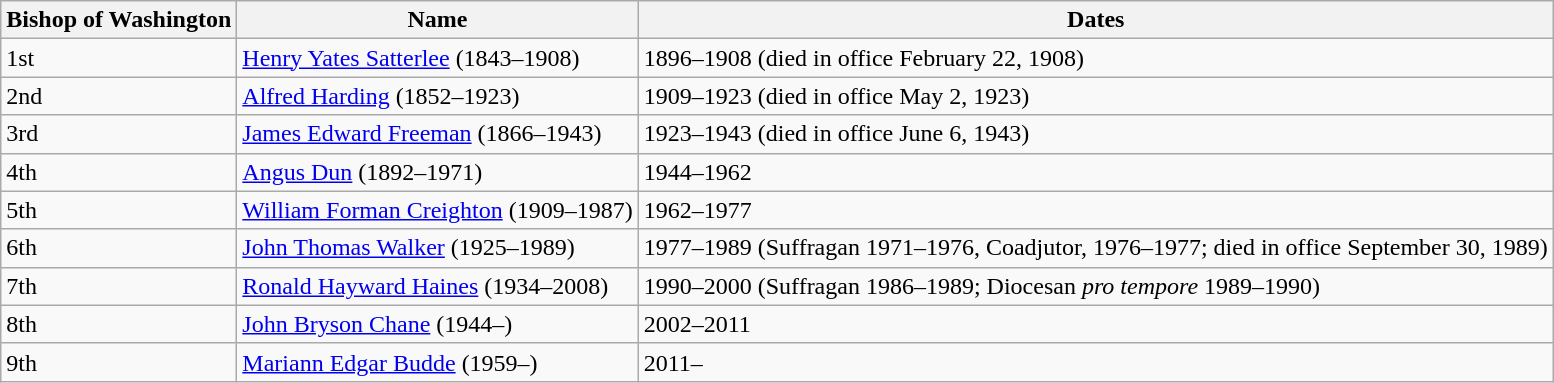<table class="wikitable">
<tr>
<th>Bishop of Washington</th>
<th>Name</th>
<th>Dates</th>
</tr>
<tr>
<td>1st</td>
<td><a href='#'>Henry Yates Satterlee</a> (1843–1908)</td>
<td>1896–1908 (died in office February 22, 1908)</td>
</tr>
<tr>
<td>2nd</td>
<td><a href='#'>Alfred Harding</a> (1852–1923)</td>
<td>1909–1923 (died in office May 2, 1923)</td>
</tr>
<tr>
<td>3rd</td>
<td><a href='#'>James Edward Freeman</a> (1866–1943)</td>
<td>1923–1943 (died in office June 6, 1943)</td>
</tr>
<tr>
<td>4th</td>
<td><a href='#'>Angus Dun</a> (1892–1971)</td>
<td>1944–1962</td>
</tr>
<tr>
<td>5th</td>
<td><a href='#'>William Forman Creighton</a> (1909–1987)</td>
<td>1962–1977</td>
</tr>
<tr>
<td>6th</td>
<td><a href='#'>John Thomas Walker</a> (1925–1989)</td>
<td>1977–1989 (Suffragan 1971–1976, Coadjutor, 1976–1977; died in office September 30, 1989)</td>
</tr>
<tr>
<td>7th</td>
<td><a href='#'>Ronald Hayward Haines</a> (1934–2008)</td>
<td>1990–2000 (Suffragan 1986–1989; Diocesan <em>pro tempore</em> 1989–1990)</td>
</tr>
<tr>
<td>8th</td>
<td><a href='#'>John Bryson Chane</a> (1944–)</td>
<td>2002–2011</td>
</tr>
<tr>
<td>9th</td>
<td><a href='#'>Mariann Edgar Budde</a> (1959–)</td>
<td>2011–</td>
</tr>
</table>
